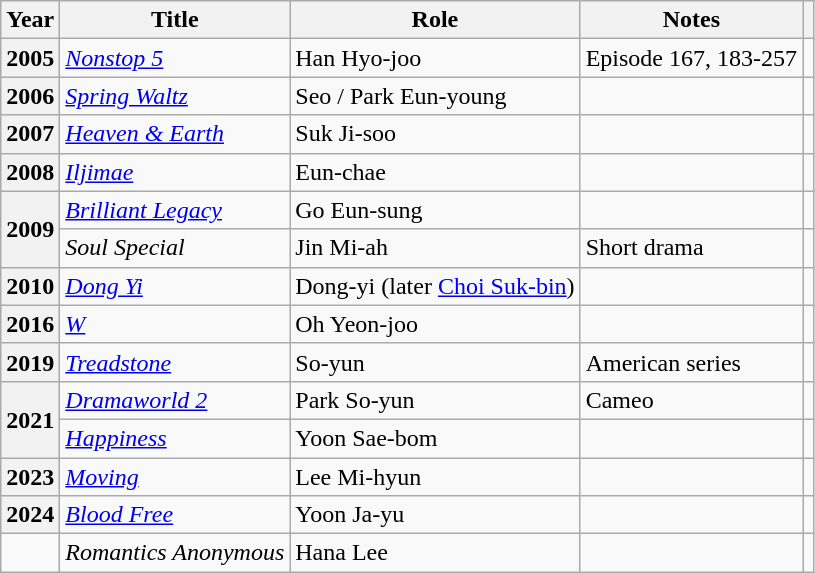<table class="wikitable plainrowheaders sortable">
<tr>
<th scope="col">Year</th>
<th scope="col">Title</th>
<th scope="col">Role</th>
<th scope="col" class="unsortable">Notes</th>
<th scope="col" class="unsortable"></th>
</tr>
<tr>
<th scope="row">2005</th>
<td><em><a href='#'>Nonstop 5</a></em></td>
<td>Han Hyo-joo</td>
<td>Episode 167, 183-257</td>
<td style="text-align:center"></td>
</tr>
<tr>
<th scope="row">2006</th>
<td><em><a href='#'>Spring Waltz</a></em></td>
<td>Seo / Park Eun-young</td>
<td></td>
<td style="text-align:center"></td>
</tr>
<tr>
<th scope="row">2007</th>
<td><em><a href='#'>Heaven & Earth</a></em></td>
<td>Suk Ji-soo</td>
<td></td>
<td style="text-align:center"></td>
</tr>
<tr>
<th scope="row">2008</th>
<td><em><a href='#'>Iljimae</a></em></td>
<td>Eun-chae</td>
<td></td>
<td style="text-align:center"></td>
</tr>
<tr>
<th scope="row" rowspan="2">2009</th>
<td><em><a href='#'>Brilliant Legacy</a></em></td>
<td>Go Eun-sung</td>
<td></td>
<td style="text-align:center"></td>
</tr>
<tr>
<td><em>Soul Special</em></td>
<td>Jin Mi-ah</td>
<td>Short drama</td>
<td style="text-align:center"></td>
</tr>
<tr>
<th scope="row">2010</th>
<td><em><a href='#'>Dong Yi</a></em></td>
<td>Dong-yi (later <a href='#'>Choi Suk-bin</a>)</td>
<td></td>
<td style="text-align:center"></td>
</tr>
<tr>
<th scope="row">2016</th>
<td><em><a href='#'>W</a></em></td>
<td>Oh Yeon-joo</td>
<td></td>
<td style="text-align:center"></td>
</tr>
<tr>
<th scope="row">2019</th>
<td><em><a href='#'>Treadstone</a></em></td>
<td>So-yun</td>
<td>American series</td>
<td style="text-align:center"></td>
</tr>
<tr>
<th scope="row" rowspan="2">2021</th>
<td><em><a href='#'>Dramaworld 2</a></em></td>
<td>Park So-yun</td>
<td>Cameo</td>
<td style="text-align:center"></td>
</tr>
<tr>
<td><em><a href='#'>Happiness</a></em></td>
<td>Yoon Sae-bom</td>
<td></td>
<td style="text-align:center"></td>
</tr>
<tr>
<th scope="row">2023</th>
<td><em><a href='#'>Moving</a></em></td>
<td>Lee Mi-hyun</td>
<td></td>
<td style="text-align:center"></td>
</tr>
<tr>
<th scope="row">2024</th>
<td><em><a href='#'>Blood Free</a></em></td>
<td>Yoon Ja-yu</td>
<td></td>
<td style="text-align:center"></td>
</tr>
<tr>
<td></td>
<td><em>Romantics Anonymous</em></td>
<td>Hana Lee</td>
<td></td>
<td style="text-align:center"></td>
</tr>
</table>
